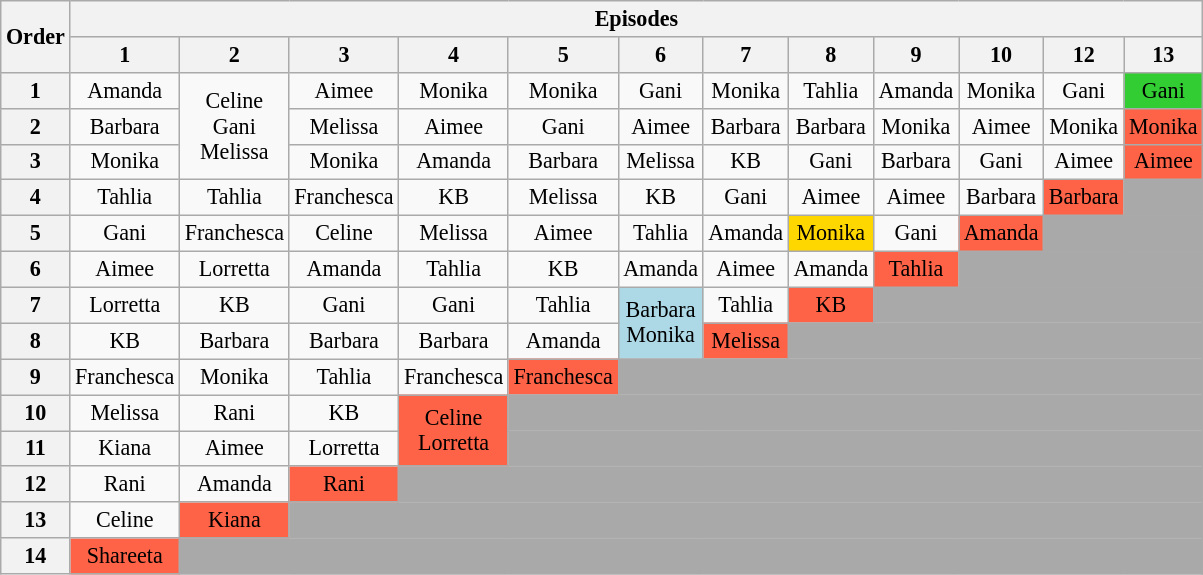<table class="wikitable" style="text-align:center; font-size:92%">
<tr>
<th rowspan=2>Order</th>
<th colspan="12">Episodes</th>
</tr>
<tr>
<th>1</th>
<th>2</th>
<th>3</th>
<th>4</th>
<th>5</th>
<th>6</th>
<th>7</th>
<th>8</th>
<th>9</th>
<th>10</th>
<th>12</th>
<th>13</th>
</tr>
<tr>
<th>1</th>
<td>Amanda</td>
<td rowspan="3">Celine<br>Gani<br>Melissa</td>
<td>Aimee</td>
<td>Monika</td>
<td>Monika</td>
<td>Gani</td>
<td>Monika</td>
<td>Tahlia</td>
<td>Amanda</td>
<td>Monika</td>
<td>Gani</td>
<td style="background:limegreen;">Gani</td>
</tr>
<tr>
<th>2</th>
<td>Barbara</td>
<td>Melissa</td>
<td>Aimee</td>
<td>Gani</td>
<td>Aimee</td>
<td>Barbara</td>
<td>Barbara</td>
<td>Monika</td>
<td>Aimee</td>
<td>Monika</td>
<td style="background:tomato;">Monika</td>
</tr>
<tr>
<th>3</th>
<td>Monika</td>
<td>Monika</td>
<td>Amanda</td>
<td>Barbara</td>
<td>Melissa</td>
<td>KB</td>
<td>Gani</td>
<td>Barbara</td>
<td>Gani</td>
<td>Aimee</td>
<td style="background:tomato;">Aimee</td>
</tr>
<tr>
<th>4</th>
<td>Tahlia</td>
<td>Tahlia</td>
<td>Franchesca</td>
<td>KB</td>
<td>Melissa</td>
<td>KB</td>
<td>Gani</td>
<td>Aimee</td>
<td>Aimee</td>
<td>Barbara</td>
<td style="background:tomato;">Barbara</td>
<td style="background:darkgrey;"></td>
</tr>
<tr>
<th>5</th>
<td>Gani</td>
<td>Franchesca</td>
<td>Celine</td>
<td>Melissa</td>
<td>Aimee</td>
<td>Tahlia</td>
<td>Amanda</td>
<td style="background:gold;">Monika</td>
<td>Gani</td>
<td style="background:tomato;">Amanda</td>
<td colspan="5" style="background:darkgrey;"></td>
</tr>
<tr>
<th>6</th>
<td>Aimee</td>
<td>Lorretta</td>
<td>Amanda</td>
<td>Tahlia</td>
<td>KB</td>
<td>Amanda</td>
<td>Aimee</td>
<td>Amanda</td>
<td style="background:tomato;">Tahlia</td>
<td colspan="6" style="background:darkgrey;"></td>
</tr>
<tr>
<th>7</th>
<td>Lorretta</td>
<td>KB</td>
<td>Gani</td>
<td>Gani</td>
<td>Tahlia</td>
<td rowspan="2" style="background:lightblue;">Barbara<br>Monika</td>
<td>Tahlia</td>
<td style="background:tomato;">KB</td>
<td colspan="7" style="background:darkgrey;"></td>
</tr>
<tr>
<th>8</th>
<td>KB</td>
<td>Barbara</td>
<td>Barbara</td>
<td>Barbara</td>
<td>Amanda</td>
<td style="background:tomato;">Melissa</td>
<td colspan="8" style="background:darkgrey;"></td>
</tr>
<tr>
<th>9</th>
<td>Franchesca</td>
<td>Monika</td>
<td>Tahlia</td>
<td>Franchesca</td>
<td style="background:tomato;">Franchesca</td>
<td colspan="9" style="background:darkgrey;"></td>
</tr>
<tr>
<th>10</th>
<td>Melissa</td>
<td>Rani</td>
<td>KB</td>
<td rowspan="2" style="background:tomato;">Celine<br>Lorretta</td>
<td colspan="10" style="background:darkgrey;"></td>
</tr>
<tr>
<th>11</th>
<td>Kiana</td>
<td>Aimee</td>
<td>Lorretta</td>
<td colspan="11" style="background:darkgrey;"></td>
</tr>
<tr>
<th>12</th>
<td>Rani</td>
<td>Amanda</td>
<td style="background:tomato;">Rani</td>
<td colspan="12" style="background:darkgrey;"></td>
</tr>
<tr>
<th>13</th>
<td>Celine</td>
<td style="background:tomato;">Kiana</td>
<td colspan="13" style="background:darkgrey;"></td>
</tr>
<tr>
<th>14</th>
<td style="background:tomato;">Shareeta</td>
<td colspan="14" style="background:darkgrey;"></td>
</tr>
</table>
